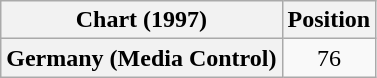<table class="wikitable plainrowheaders" style="text-align:center">
<tr>
<th scope="col">Chart (1997)</th>
<th scope="col">Position</th>
</tr>
<tr>
<th scope="row">Germany (Media Control)</th>
<td>76</td>
</tr>
</table>
